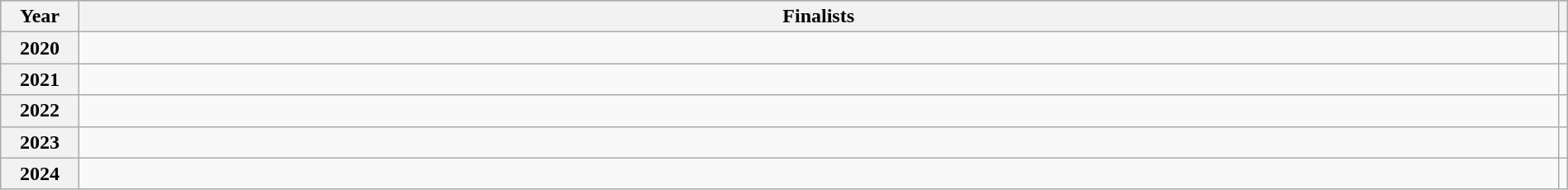<table class="wikitable" style="width:100%">
<tr bgcolor="#bebebe">
<th width="5%">Year</th>
<th width="95%">Finalists</th>
<th></th>
</tr>
<tr>
<th>2020</th>
<td></td>
<td align="center"></td>
</tr>
<tr>
<th>2021</th>
<td></td>
<td align="center"></td>
</tr>
<tr>
<th>2022</th>
<td></td>
<td align="center"></td>
</tr>
<tr>
<th>2023</th>
<td></td>
<td></td>
</tr>
<tr>
<th>2024</th>
<td></td>
<td></td>
</tr>
</table>
